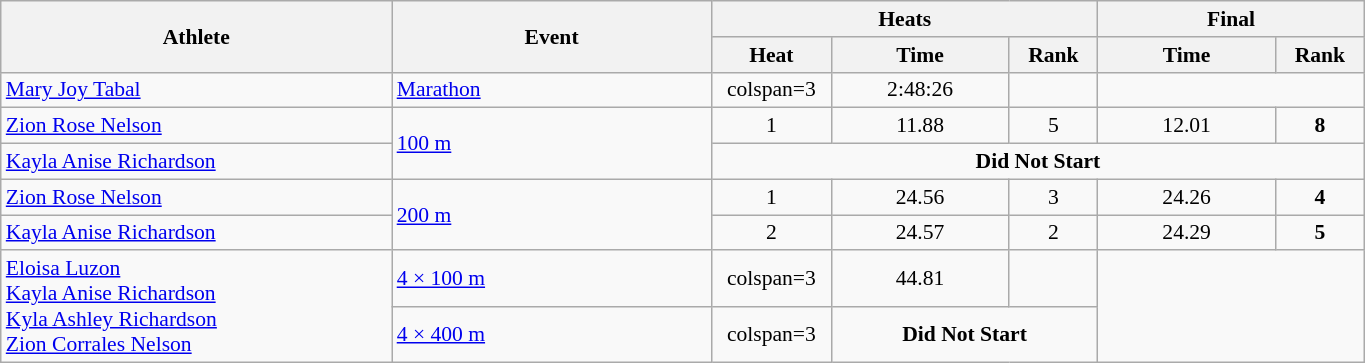<table class="wikitable" width="72%" style="text-align:center; font-size:90%">
<tr>
<th rowspan="2" width="22%">Athlete</th>
<th rowspan="2" width="18%">Event</th>
<th colspan="3" width="20%">Heats</th>
<th colspan="2" width="15%">Final</th>
</tr>
<tr>
<th width="5%">Heat</th>
<th width="10%">Time</th>
<th>Rank</th>
<th width="10%">Time</th>
<th>Rank</th>
</tr>
<tr>
<td align=left><a href='#'>Mary Joy Tabal</a></td>
<td align=left><a href='#'>Marathon</a></td>
<td>colspan=3 </td>
<td>2:48:26</td>
<td></td>
</tr>
<tr>
<td align=left><a href='#'>Zion Rose Nelson</a></td>
<td align=left rowspan=2><a href='#'>100 m</a></td>
<td>1</td>
<td>11.88</td>
<td>5 <strong></strong></td>
<td>12.01</td>
<td><strong>8</strong></td>
</tr>
<tr>
<td align=left><a href='#'>Kayla Anise Richardson</a></td>
<td colspan=5><strong>Did Not Start</strong></td>
</tr>
<tr>
<td align=left><a href='#'>Zion Rose Nelson</a></td>
<td align=left rowspan=2><a href='#'>200 m</a></td>
<td>1</td>
<td>24.56</td>
<td>3 <strong></strong></td>
<td>24.26</td>
<td><strong>4</strong></td>
</tr>
<tr>
<td align=left><a href='#'>Kayla Anise Richardson</a></td>
<td>2</td>
<td>24.57</td>
<td>2 <strong></strong></td>
<td>24.29</td>
<td><strong>5</strong></td>
</tr>
<tr>
<td align=left rowspan=2><a href='#'>Eloisa Luzon</a><br><a href='#'>Kayla Anise Richardson</a><br><a href='#'>Kyla Ashley Richardson</a><br><a href='#'>Zion Corrales Nelson</a></td>
<td align=left><a href='#'>4 × 100 m</a></td>
<td>colspan=3 </td>
<td>44.81</td>
<td></td>
</tr>
<tr>
<td align=left><a href='#'>4 × 400 m</a></td>
<td>colspan=3 </td>
<td colspan=2><strong>Did Not Start</strong></td>
</tr>
</table>
